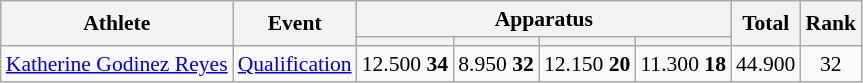<table class="wikitable" style="font-size:90%">
<tr>
<th rowspan=2>Athlete</th>
<th rowspan=2>Event</th>
<th colspan =4>Apparatus</th>
<th rowspan=2>Total</th>
<th rowspan=2>Rank</th>
</tr>
<tr style="font-size:95%">
<th></th>
<th></th>
<th></th>
<th></th>
</tr>
<tr align=center>
<td align=left><a href='#'>Katherine Godinez Reyes</a></td>
<td align=left><a href='#'>Qualification</a></td>
<td>12.500	<strong>34	</strong></td>
<td>8.950	<strong>32</strong></td>
<td>12.150	<strong>20</strong></td>
<td>11.300	<strong>18</strong></td>
<td>44.900</td>
<td>32</td>
</tr>
</table>
